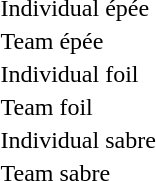<table>
<tr>
<td rowspan=2>Individual épée</td>
<td rowspan=2></td>
<td rowspan=2></td>
<td></td>
</tr>
<tr>
<td></td>
</tr>
<tr>
<td rowspan=2>Team épée</td>
<td rowspan=2></td>
<td rowspan=2></td>
<td></td>
</tr>
<tr>
<td></td>
</tr>
<tr>
<td rowspan=2>Individual foil</td>
<td rowspan=2></td>
<td rowspan=2></td>
<td></td>
</tr>
<tr>
<td></td>
</tr>
<tr>
<td rowspan=2>Team foil</td>
<td rowspan=2></td>
<td rowspan=2></td>
<td></td>
</tr>
<tr>
<td></td>
</tr>
<tr>
<td rowspan=2>Individual sabre</td>
<td rowspan=2></td>
<td rowspan=2></td>
<td></td>
</tr>
<tr>
<td></td>
</tr>
<tr>
<td rowspan=2>Team sabre</td>
<td rowspan=2></td>
<td rowspan=2></td>
<td></td>
</tr>
<tr>
<td></td>
</tr>
</table>
